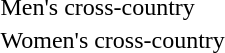<table>
<tr>
<td>Men's cross-country<br></td>
<td></td>
<td></td>
<td></td>
</tr>
<tr>
<td>Women's cross-country<br></td>
<td></td>
<td></td>
<td></td>
</tr>
</table>
